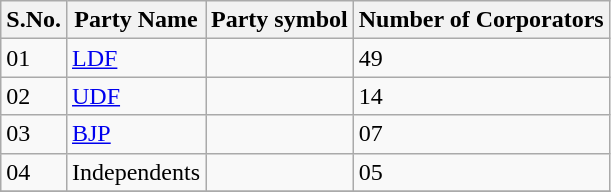<table class="sortable wikitable">
<tr>
<th>S.No.</th>
<th>Party Name</th>
<th>Party symbol</th>
<th>Number of Corporators</th>
</tr>
<tr>
<td>01</td>
<td><a href='#'>LDF</a></td>
<td></td>
<td>49</td>
</tr>
<tr>
<td>02</td>
<td><a href='#'>UDF</a></td>
<td></td>
<td>14</td>
</tr>
<tr>
<td>03</td>
<td><a href='#'>BJP</a></td>
<td></td>
<td>07</td>
</tr>
<tr>
<td>04</td>
<td>Independents</td>
<td></td>
<td>05</td>
</tr>
<tr>
</tr>
</table>
